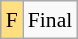<table class="wikitable" style="margin:0.5em auto; font-size:90%; line-height:1.25em;">
<tr>
<td style="background-color:#FFDF80;">F</td>
<td>Final</td>
</tr>
</table>
